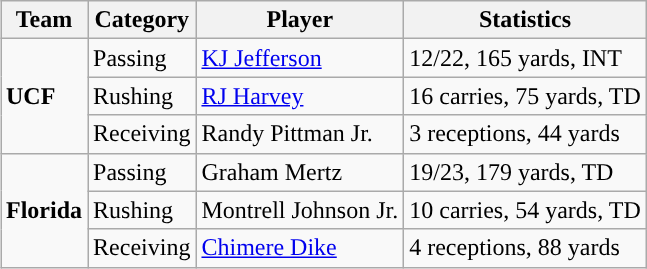<table class="wikitable" style="float: right;">
<tr>
<th>Team</th>
<th>Category</th>
<th>Player</th>
<th>Statistics</th>
</tr>
<tr>
<td rowspan=3><strong>UCF</strong></td>
<td>Passing</td>
<td><a href='#'>KJ Jefferson</a></td>
<td>12/22, 165 yards, INT</td>
</tr>
<tr>
<td>Rushing</td>
<td><a href='#'>RJ Harvey</a></td>
<td>16 carries, 75 yards, TD</td>
</tr>
<tr>
<td>Receiving</td>
<td>Randy Pittman Jr.</td>
<td>3 receptions, 44 yards</td>
</tr>
<tr>
<td rowspan=3><strong>Florida</strong></td>
<td>Passing</td>
<td>Graham Mertz</td>
<td>19/23, 179 yards, TD</td>
</tr>
<tr>
<td>Rushing</td>
<td>Montrell Johnson Jr.</td>
<td>10 carries, 54 yards, TD</td>
</tr>
<tr>
<td>Receiving</td>
<td><a href='#'>Chimere Dike</a></td>
<td>4 receptions, 88 yards</td>
</tr>
</table>
